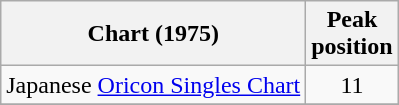<table class="wikitable">
<tr>
<th>Chart (1975)</th>
<th>Peak<br>position</th>
</tr>
<tr>
<td>Japanese <a href='#'>Oricon Singles Chart</a></td>
<td align="center">11</td>
</tr>
<tr>
</tr>
</table>
